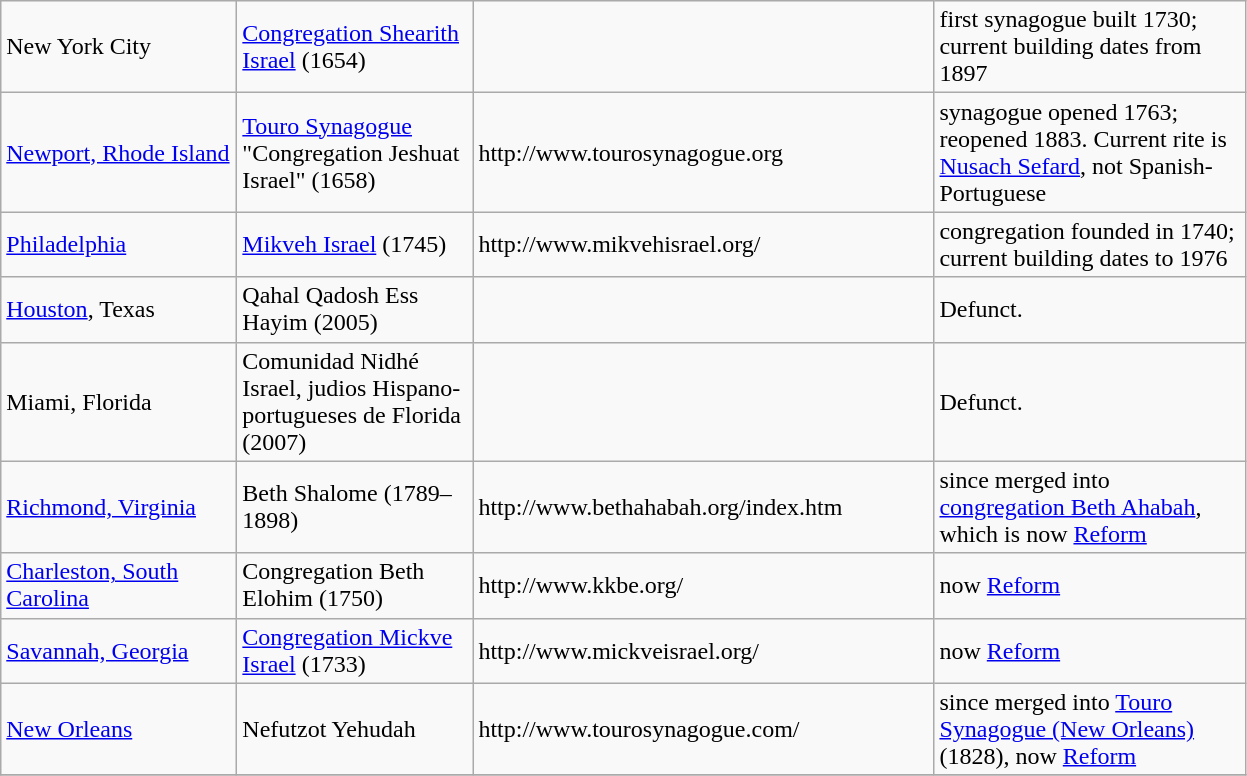<table class="wikitable">
<tr>
<td width="150pt">New York City</td>
<td width="150pt"><a href='#'>Congregation Shearith Israel</a> (1654)</td>
<td width="300pt"></td>
<td width="200pt">first synagogue built 1730; current building dates from 1897</td>
</tr>
<tr>
<td width="150pt"><a href='#'>Newport, Rhode Island</a></td>
<td width="150pt"><a href='#'>Touro Synagogue</a> "Congregation Jeshuat Israel" (1658)</td>
<td width="300pt">http://www.tourosynagogue.org</td>
<td width="200pt">synagogue opened 1763; reopened 1883.  Current rite is <a href='#'>Nusach Sefard</a>, not Spanish-Portuguese</td>
</tr>
<tr>
<td width="150pt"><a href='#'>Philadelphia</a></td>
<td width="150pt"><a href='#'>Mikveh Israel</a> (1745)</td>
<td width="300pt">http://www.mikvehisrael.org/</td>
<td width="200pt">congregation founded in 1740; current building dates to 1976</td>
</tr>
<tr>
<td width="150pt"><a href='#'>Houston</a>, Texas</td>
<td width="150pt">Qahal Qadosh Ess Hayim (2005)</td>
<td width="300pt"></td>
<td width="200pt">Defunct.</td>
</tr>
<tr>
<td width="150pt">Miami, Florida</td>
<td width="150pt">Comunidad Nidhé Israel, judios Hispano-portugueses de Florida (2007)</td>
<td width="300pt"></td>
<td width="200pt">Defunct.</td>
</tr>
<tr>
<td width="150pt"><a href='#'>Richmond, Virginia</a></td>
<td width="150pt">Beth Shalome (1789–1898)</td>
<td width="300pt">http://www.bethahabah.org/index.htm</td>
<td width="200pt">since merged into <a href='#'>congregation Beth Ahabah</a>, which is now <a href='#'>Reform</a></td>
</tr>
<tr>
<td width="150pt"><a href='#'>Charleston, South Carolina</a></td>
<td width="150pt">Congregation Beth Elohim (1750)</td>
<td width="300pt">http://www.kkbe.org/</td>
<td width="200pt">now <a href='#'>Reform</a></td>
</tr>
<tr>
<td width="150pt"><a href='#'>Savannah, Georgia</a></td>
<td width="150pt"><a href='#'>Congregation Mickve Israel</a> (1733)</td>
<td width="300pt">http://www.mickveisrael.org/</td>
<td width="200pt">now <a href='#'>Reform</a></td>
</tr>
<tr>
<td width="150pt"><a href='#'>New Orleans</a></td>
<td width="150pt">Nefutzot Yehudah</td>
<td width="300pt">http://www.tourosynagogue.com/</td>
<td width="200pt">since merged into <a href='#'>Touro Synagogue (New Orleans)</a> (1828), now <a href='#'>Reform</a></td>
</tr>
<tr>
</tr>
</table>
